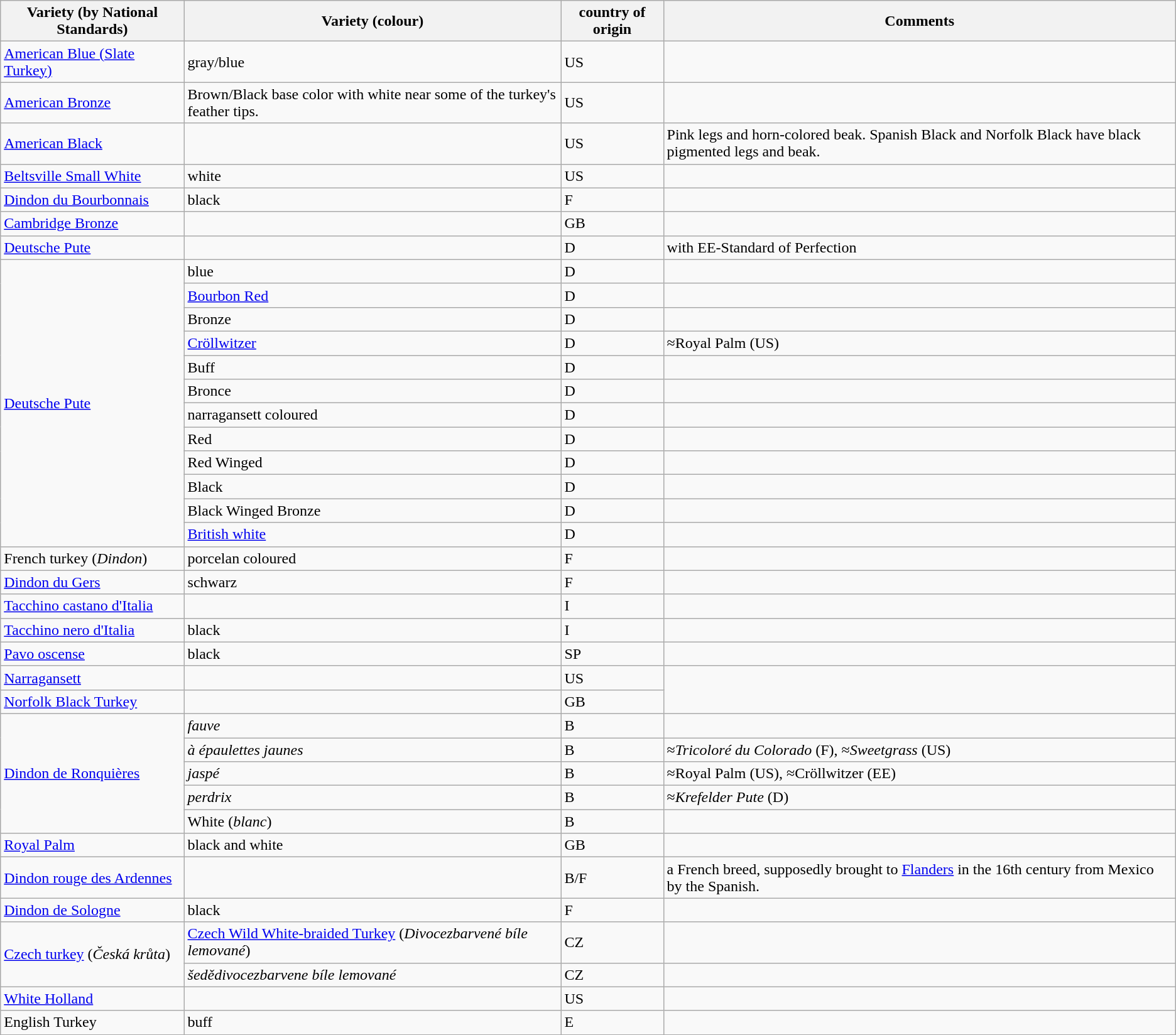<table class="wikitable sortable" border="1">
<tr>
<th>Variety (by National Standards)</th>
<th>Variety (colour)</th>
<th>country of origin</th>
<th>Comments</th>
</tr>
<tr>
<td><a href='#'>American Blue (Slate Turkey)</a></td>
<td>gray/blue</td>
<td>US</td>
<td></td>
</tr>
<tr>
<td><a href='#'>American Bronze</a></td>
<td>Brown/Black base color with white near some of the turkey's feather tips.</td>
<td>US</td>
<td></td>
</tr>
<tr>
<td><a href='#'>American Black</a></td>
<td></td>
<td>US</td>
<td>Pink legs and horn-colored beak. Spanish Black and Norfolk Black have black pigmented legs and beak.</td>
</tr>
<tr>
<td><a href='#'>Beltsville Small White</a></td>
<td>white</td>
<td>US</td>
<td></td>
</tr>
<tr>
<td><a href='#'>Dindon du Bourbonnais</a></td>
<td>black</td>
<td>F</td>
<td></td>
</tr>
<tr>
<td><a href='#'>Cambridge Bronze</a></td>
<td></td>
<td>GB</td>
<td></td>
</tr>
<tr>
<td><a href='#'>Deutsche Pute</a></td>
<td></td>
<td>D</td>
<td>with EE-Standard of Perfection</td>
</tr>
<tr>
<td rowspan="12"><a href='#'>Deutsche Pute</a></td>
<td>blue</td>
<td>D</td>
<td></td>
</tr>
<tr>
<td><a href='#'>Bourbon Red</a></td>
<td>D</td>
<td></td>
</tr>
<tr>
<td>Bronze</td>
<td>D</td>
<td></td>
</tr>
<tr>
<td><a href='#'>Cröllwitzer</a></td>
<td>D</td>
<td>≈Royal Palm (US)</td>
</tr>
<tr>
<td>Buff</td>
<td>D</td>
<td></td>
</tr>
<tr>
<td>Bronce</td>
<td>D</td>
<td></td>
</tr>
<tr>
<td>narragansett coloured</td>
<td>D</td>
<td></td>
</tr>
<tr>
<td>Red</td>
<td>D</td>
<td></td>
</tr>
<tr>
<td>Red Winged</td>
<td>D</td>
<td></td>
</tr>
<tr>
<td>Black</td>
<td>D</td>
<td></td>
</tr>
<tr>
<td>Black Winged Bronze</td>
<td>D</td>
<td></td>
</tr>
<tr>
<td><a href='#'>British white</a></td>
<td>D</td>
<td></td>
</tr>
<tr>
<td>French turkey (<em>Dindon</em>)</td>
<td>porcelan coloured</td>
<td>F</td>
<td></td>
</tr>
<tr>
<td><a href='#'>Dindon du Gers</a></td>
<td>schwarz</td>
<td>F</td>
<td></td>
</tr>
<tr>
<td><a href='#'>Tacchino castano d'Italia</a></td>
<td></td>
<td>I</td>
<td></td>
</tr>
<tr>
<td><a href='#'>Tacchino nero d'Italia</a></td>
<td>black</td>
<td>I</td>
<td></td>
</tr>
<tr>
<td><a href='#'>Pavo oscense</a></td>
<td>black</td>
<td>SP</td>
<td></td>
</tr>
<tr>
<td><a href='#'>Narragansett</a></td>
<td></td>
<td>US</td>
</tr>
<tr>
<td><a href='#'>Norfolk Black Turkey</a></td>
<td></td>
<td>GB</td>
</tr>
<tr>
<td rowspan="5"><a href='#'>Dindon de Ronquières</a></td>
<td><em>fauve</em></td>
<td>B</td>
<td></td>
</tr>
<tr>
<td><em>à épaulettes jaunes</em></td>
<td>B</td>
<td>≈<em>Tricoloré du Colorado</em> (F), ≈<em>Sweetgrass</em> (US)</td>
</tr>
<tr>
<td><em>jaspé</em></td>
<td>B</td>
<td>≈Royal Palm (US), ≈Cröllwitzer (EE)</td>
</tr>
<tr>
<td><em>perdrix</em></td>
<td>B</td>
<td>≈<em>Krefelder Pute</em> (D)</td>
</tr>
<tr>
<td>White (<em>blanc</em>)</td>
<td>B</td>
<td></td>
</tr>
<tr>
<td><a href='#'>Royal Palm</a></td>
<td>black and white</td>
<td>GB</td>
<td></td>
</tr>
<tr>
<td><a href='#'>Dindon rouge des Ardennes</a></td>
<td></td>
<td>B/F</td>
<td>a French breed, supposedly brought to <a href='#'>Flanders</a> in the 16th century from Mexico by the Spanish.</td>
</tr>
<tr>
<td><a href='#'>Dindon de Sologne</a></td>
<td>black</td>
<td>F</td>
<td></td>
</tr>
<tr>
<td rowspan="2"><a href='#'>Czech turkey</a> (<em>Česká krůta</em>)</td>
<td><a href='#'>Czech Wild White-braided Turkey</a> (<em>Divocezbarvené bíle lemované</em>)</td>
<td>CZ</td>
<td></td>
</tr>
<tr>
<td><em>šedědivocezbarvene bíle lemované</em></td>
<td>CZ</td>
<td></td>
</tr>
<tr>
<td><a href='#'>White Holland</a></td>
<td></td>
<td>US</td>
<td></td>
</tr>
<tr>
<td>English Turkey</td>
<td>buff</td>
<td>E</td>
<td></td>
</tr>
<tr>
</tr>
</table>
